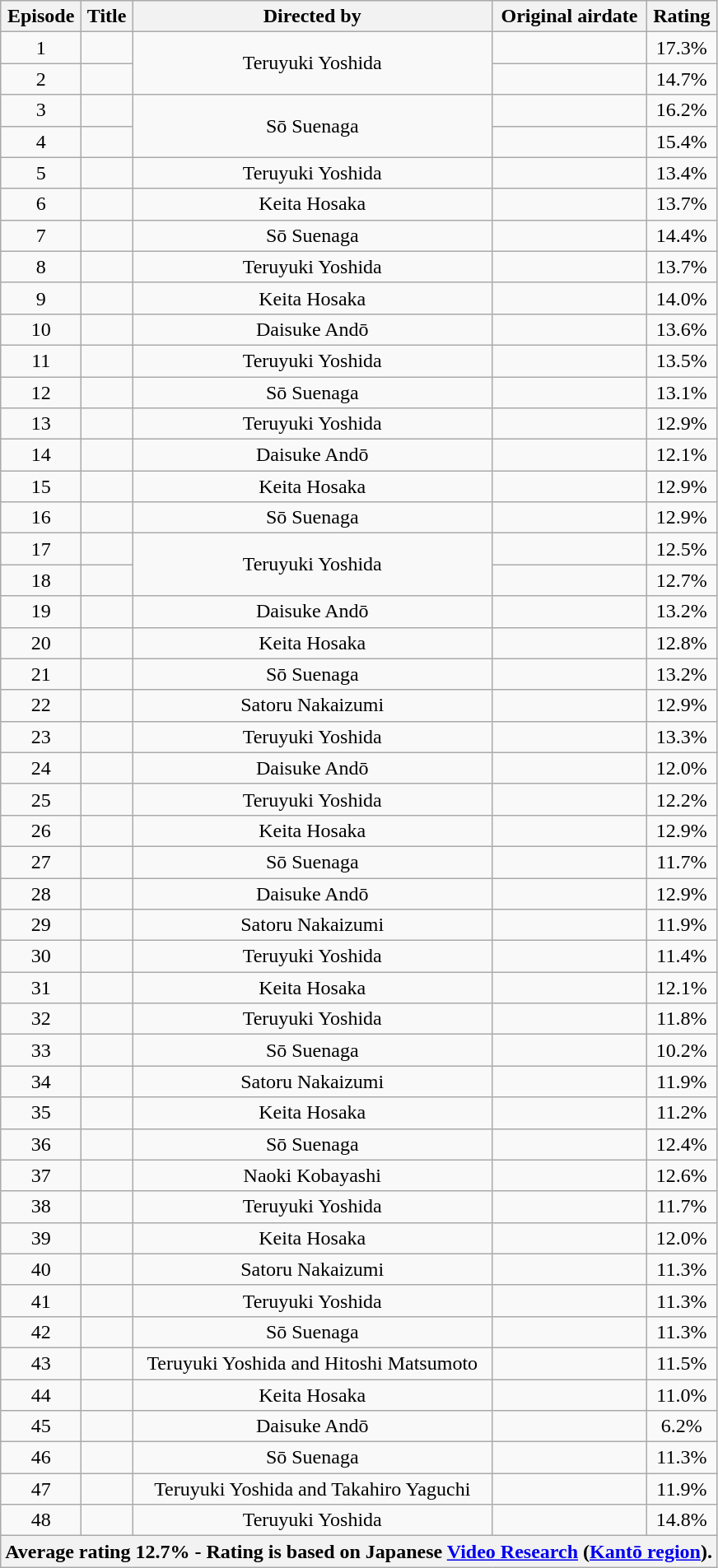<table class="wikitable" style="text-align: center;">
<tr>
<th>Episode</th>
<th>Title</th>
<th>Directed by</th>
<th>Original airdate</th>
<th>Rating</th>
</tr>
<tr>
<td>1</td>
<td></td>
<td rowspan=2>Teruyuki Yoshida</td>
<td></td>
<td><span>17.3%</span></td>
</tr>
<tr>
<td>2</td>
<td></td>
<td></td>
<td>14.7%</td>
</tr>
<tr>
<td>3</td>
<td></td>
<td rowspan=2>Sō Suenaga</td>
<td></td>
<td>16.2%</td>
</tr>
<tr>
<td>4</td>
<td></td>
<td></td>
<td>15.4%</td>
</tr>
<tr>
<td>5</td>
<td></td>
<td>Teruyuki Yoshida</td>
<td></td>
<td>13.4%</td>
</tr>
<tr>
<td>6</td>
<td></td>
<td>Keita Hosaka</td>
<td></td>
<td>13.7%</td>
</tr>
<tr>
<td>7</td>
<td></td>
<td>Sō Suenaga</td>
<td></td>
<td>14.4%</td>
</tr>
<tr>
<td>8</td>
<td></td>
<td>Teruyuki Yoshida</td>
<td></td>
<td>13.7%</td>
</tr>
<tr>
<td>9</td>
<td></td>
<td>Keita Hosaka</td>
<td></td>
<td>14.0%</td>
</tr>
<tr>
<td>10</td>
<td></td>
<td>Daisuke Andō</td>
<td></td>
<td>13.6%</td>
</tr>
<tr>
<td>11</td>
<td></td>
<td>Teruyuki Yoshida</td>
<td></td>
<td>13.5%</td>
</tr>
<tr>
<td>12</td>
<td></td>
<td>Sō Suenaga</td>
<td></td>
<td>13.1%</td>
</tr>
<tr>
<td>13</td>
<td></td>
<td>Teruyuki Yoshida</td>
<td></td>
<td>12.9%</td>
</tr>
<tr>
<td>14</td>
<td></td>
<td>Daisuke Andō</td>
<td></td>
<td>12.1%</td>
</tr>
<tr>
<td>15</td>
<td></td>
<td>Keita Hosaka</td>
<td></td>
<td>12.9%</td>
</tr>
<tr>
<td>16</td>
<td></td>
<td>Sō Suenaga</td>
<td></td>
<td>12.9%</td>
</tr>
<tr>
<td>17</td>
<td></td>
<td rowspan=2>Teruyuki Yoshida</td>
<td></td>
<td>12.5%</td>
</tr>
<tr>
<td>18</td>
<td></td>
<td></td>
<td>12.7%</td>
</tr>
<tr>
<td>19</td>
<td></td>
<td>Daisuke Andō</td>
<td></td>
<td>13.2%</td>
</tr>
<tr>
<td>20</td>
<td></td>
<td>Keita Hosaka</td>
<td></td>
<td>12.8%</td>
</tr>
<tr>
<td>21</td>
<td></td>
<td>Sō Suenaga</td>
<td></td>
<td>13.2%</td>
</tr>
<tr>
<td>22</td>
<td></td>
<td>Satoru Nakaizumi</td>
<td></td>
<td>12.9%</td>
</tr>
<tr>
<td>23</td>
<td></td>
<td>Teruyuki Yoshida</td>
<td></td>
<td>13.3%</td>
</tr>
<tr>
<td>24</td>
<td></td>
<td>Daisuke Andō</td>
<td></td>
<td>12.0%</td>
</tr>
<tr>
<td>25</td>
<td></td>
<td>Teruyuki Yoshida</td>
<td></td>
<td>12.2%</td>
</tr>
<tr>
<td>26</td>
<td></td>
<td>Keita Hosaka</td>
<td></td>
<td>12.9%</td>
</tr>
<tr>
<td>27</td>
<td></td>
<td>Sō Suenaga</td>
<td></td>
<td>11.7%</td>
</tr>
<tr>
<td>28</td>
<td></td>
<td>Daisuke Andō</td>
<td></td>
<td>12.9%</td>
</tr>
<tr>
<td>29</td>
<td></td>
<td>Satoru Nakaizumi</td>
<td></td>
<td>11.9%</td>
</tr>
<tr>
<td>30</td>
<td></td>
<td>Teruyuki Yoshida</td>
<td></td>
<td>11.4%</td>
</tr>
<tr>
<td>31</td>
<td></td>
<td>Keita Hosaka</td>
<td></td>
<td>12.1%</td>
</tr>
<tr>
<td>32</td>
<td></td>
<td>Teruyuki Yoshida</td>
<td></td>
<td>11.8%</td>
</tr>
<tr>
<td>33</td>
<td></td>
<td>Sō Suenaga</td>
<td></td>
<td>10.2%</td>
</tr>
<tr>
<td>34</td>
<td></td>
<td>Satoru Nakaizumi</td>
<td></td>
<td>11.9%</td>
</tr>
<tr>
<td>35</td>
<td></td>
<td>Keita Hosaka</td>
<td></td>
<td>11.2%</td>
</tr>
<tr>
<td>36</td>
<td></td>
<td>Sō Suenaga</td>
<td></td>
<td>12.4%</td>
</tr>
<tr>
<td>37</td>
<td></td>
<td>Naoki Kobayashi</td>
<td></td>
<td>12.6%</td>
</tr>
<tr>
<td>38</td>
<td></td>
<td>Teruyuki Yoshida</td>
<td></td>
<td>11.7%</td>
</tr>
<tr>
<td>39</td>
<td></td>
<td>Keita Hosaka</td>
<td></td>
<td>12.0%</td>
</tr>
<tr>
<td>40</td>
<td></td>
<td>Satoru Nakaizumi</td>
<td></td>
<td>11.3%</td>
</tr>
<tr>
<td>41</td>
<td></td>
<td>Teruyuki Yoshida</td>
<td></td>
<td>11.3%</td>
</tr>
<tr>
<td>42</td>
<td></td>
<td>Sō Suenaga</td>
<td></td>
<td>11.3%</td>
</tr>
<tr>
<td>43</td>
<td></td>
<td>Teruyuki Yoshida and Hitoshi Matsumoto</td>
<td></td>
<td>11.5%</td>
</tr>
<tr>
<td>44</td>
<td></td>
<td>Keita Hosaka</td>
<td></td>
<td>11.0%</td>
</tr>
<tr>
<td>45</td>
<td></td>
<td>Daisuke Andō</td>
<td></td>
<td><span>6.2%</span></td>
</tr>
<tr>
<td>46</td>
<td></td>
<td>Sō Suenaga</td>
<td></td>
<td>11.3%</td>
</tr>
<tr>
<td>47</td>
<td></td>
<td>Teruyuki Yoshida and Takahiro Yaguchi</td>
<td></td>
<td>11.9%</td>
</tr>
<tr>
<td>48</td>
<td></td>
<td>Teruyuki Yoshida</td>
<td></td>
<td>14.8%</td>
</tr>
<tr>
<th colspan="5">Average rating 12.7% - Rating is based on Japanese <a href='#'>Video Research</a> (<a href='#'>Kantō region</a>).</th>
</tr>
</table>
